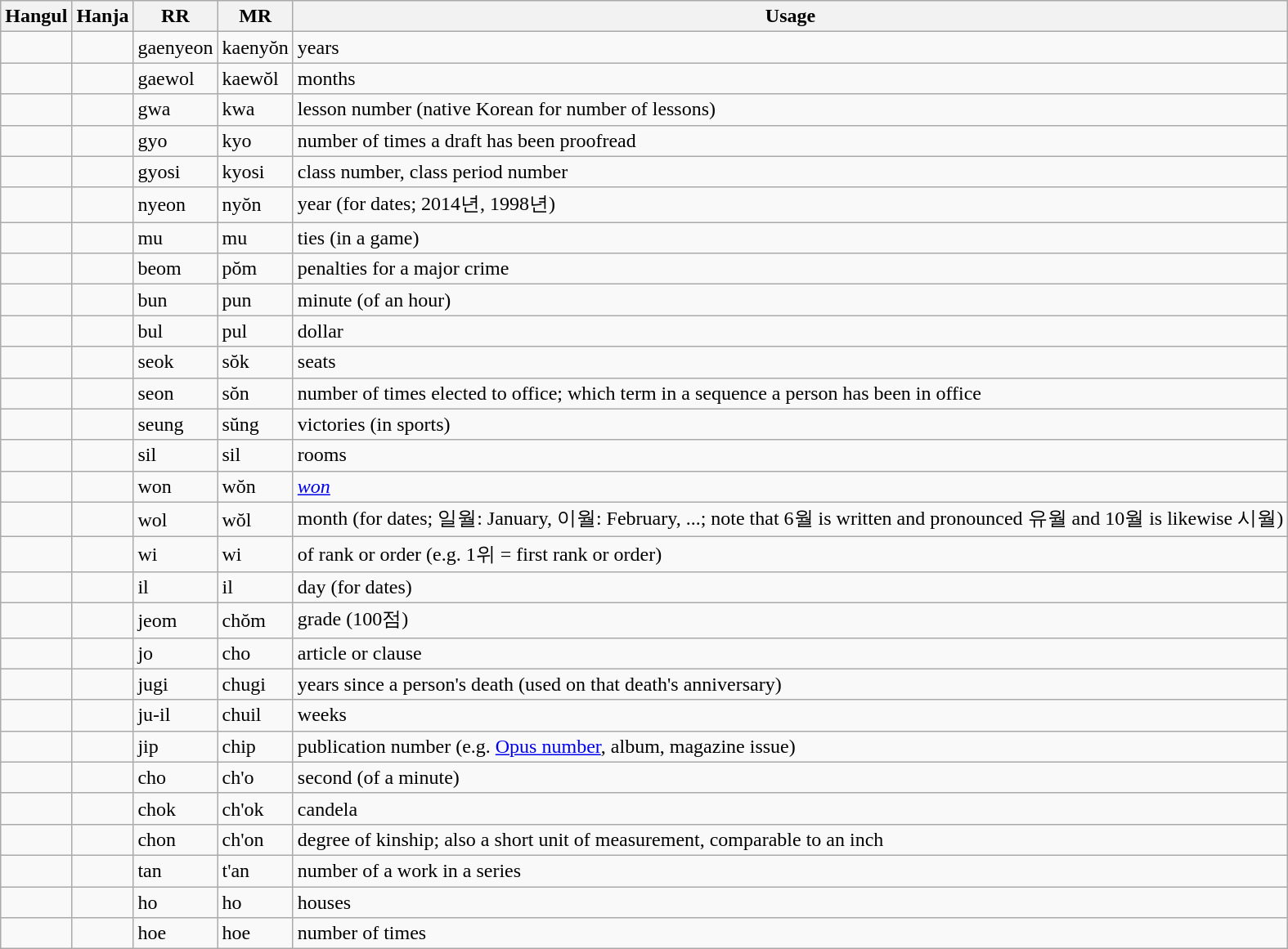<table class=wikitable>
<tr>
<th>Hangul</th>
<th>Hanja</th>
<th>RR</th>
<th>MR</th>
<th>Usage</th>
</tr>
<tr>
<td></td>
<td></td>
<td>gaenyeon</td>
<td>kaenyŏn</td>
<td>years</td>
</tr>
<tr>
<td></td>
<td></td>
<td>gaewol</td>
<td>kaewŏl</td>
<td>months</td>
</tr>
<tr>
<td></td>
<td></td>
<td>gwa</td>
<td>kwa</td>
<td>lesson number (native Korean for number of lessons)</td>
</tr>
<tr>
<td></td>
<td></td>
<td>gyo</td>
<td>kyo</td>
<td>number of times a draft has been proofread</td>
</tr>
<tr>
<td></td>
<td></td>
<td>gyosi</td>
<td>kyosi</td>
<td>class number, class period number</td>
</tr>
<tr>
<td></td>
<td></td>
<td>nyeon</td>
<td>nyŏn</td>
<td>year (for dates; 2014년, 1998년)</td>
</tr>
<tr>
<td></td>
<td></td>
<td>mu</td>
<td>mu</td>
<td>ties (in a game)</td>
</tr>
<tr>
<td></td>
<td></td>
<td>beom</td>
<td>pŏm</td>
<td>penalties for a major crime</td>
</tr>
<tr>
<td></td>
<td></td>
<td>bun</td>
<td>pun</td>
<td>minute (of an hour)</td>
</tr>
<tr>
<td></td>
<td></td>
<td>bul</td>
<td>pul</td>
<td>dollar</td>
</tr>
<tr>
<td></td>
<td></td>
<td>seok</td>
<td>sŏk</td>
<td>seats</td>
</tr>
<tr>
<td></td>
<td></td>
<td>seon</td>
<td>sŏn</td>
<td>number of times elected to office; which term in a sequence a person has been in office</td>
</tr>
<tr>
<td></td>
<td></td>
<td>seung</td>
<td>sŭng</td>
<td>victories (in sports)</td>
</tr>
<tr>
<td></td>
<td></td>
<td>sil</td>
<td>sil</td>
<td>rooms</td>
</tr>
<tr>
<td></td>
<td></td>
<td>won</td>
<td>wŏn</td>
<td><em><a href='#'>won</a></em></td>
</tr>
<tr>
<td></td>
<td></td>
<td>wol</td>
<td>wŏl</td>
<td>month (for dates; 일월: January, 이월: February, ...; note that 6월 is written and pronounced 유월 and 10월 is likewise 시월)</td>
</tr>
<tr>
<td></td>
<td></td>
<td>wi</td>
<td>wi</td>
<td>of rank or order (e.g. 1위 = first rank or order)</td>
</tr>
<tr>
<td></td>
<td></td>
<td>il</td>
<td>il</td>
<td>day (for dates)</td>
</tr>
<tr>
<td></td>
<td></td>
<td>jeom</td>
<td>chŏm</td>
<td>grade (100점)</td>
</tr>
<tr>
<td></td>
<td></td>
<td>jo</td>
<td>cho</td>
<td>article or clause</td>
</tr>
<tr>
<td></td>
<td></td>
<td>jugi</td>
<td>chugi</td>
<td>years since a person's death (used on that death's anniversary)</td>
</tr>
<tr>
<td></td>
<td></td>
<td>ju-il</td>
<td>chuil</td>
<td>weeks</td>
</tr>
<tr>
<td></td>
<td></td>
<td>jip</td>
<td>chip</td>
<td>publication number (e.g. <a href='#'>Opus number</a>, album, magazine issue)</td>
</tr>
<tr>
<td></td>
<td></td>
<td>cho</td>
<td>ch'o</td>
<td>second (of a minute)</td>
</tr>
<tr>
<td></td>
<td></td>
<td>chok</td>
<td>ch'ok</td>
<td>candela</td>
</tr>
<tr>
<td></td>
<td></td>
<td>chon</td>
<td>ch'on</td>
<td>degree of kinship; also a short unit of measurement, comparable to an inch</td>
</tr>
<tr>
<td></td>
<td></td>
<td>tan</td>
<td>t'an</td>
<td>number of a work in a series</td>
</tr>
<tr>
<td></td>
<td></td>
<td>ho</td>
<td>ho</td>
<td>houses</td>
</tr>
<tr>
<td></td>
<td></td>
<td>hoe</td>
<td>hoe</td>
<td>number of times</td>
</tr>
</table>
